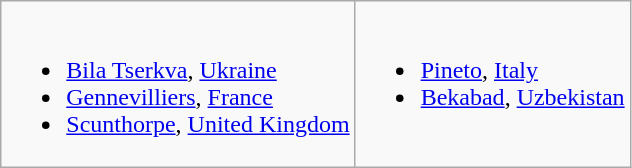<table class="wikitable">
<tr valign="top">
<td><br><ul><li> <a href='#'>Bila Tserkva</a>, <a href='#'>Ukraine</a></li><li> <a href='#'>Gennevilliers</a>, <a href='#'>France</a></li><li> <a href='#'>Scunthorpe</a>, <a href='#'>United Kingdom</a></li></ul></td>
<td><br><ul><li> <a href='#'>Pineto</a>, <a href='#'>Italy</a></li><li> <a href='#'>Bekabad</a>, <a href='#'>Uzbekistan</a></li></ul></td>
</tr>
</table>
